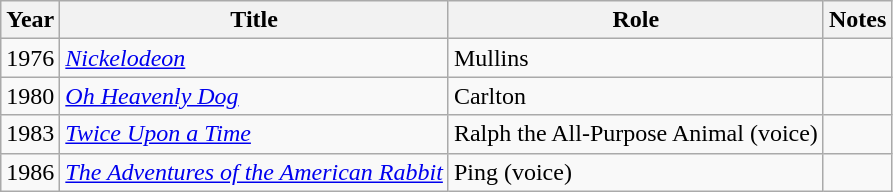<table class="wikitable sortable">
<tr>
<th>Year</th>
<th>Title</th>
<th>Role</th>
<th class="unsortable">Notes</th>
</tr>
<tr>
<td>1976</td>
<td><em><a href='#'>Nickelodeon</a></em></td>
<td>Mullins</td>
<td></td>
</tr>
<tr>
<td>1980</td>
<td><em><a href='#'>Oh Heavenly Dog</a></em></td>
<td>Carlton</td>
<td></td>
</tr>
<tr>
<td>1983</td>
<td><em><a href='#'>Twice Upon a Time</a></em></td>
<td>Ralph the All-Purpose Animal (voice)</td>
<td></td>
</tr>
<tr>
<td>1986</td>
<td><em><a href='#'>The Adventures of the American Rabbit</a></em></td>
<td>Ping (voice)</td>
<td></td>
</tr>
</table>
